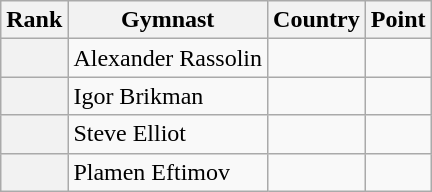<table class="wikitable sortable">
<tr>
<th>Rank</th>
<th>Gymnast</th>
<th>Country</th>
<th>Point</th>
</tr>
<tr>
<th></th>
<td>Alexander Rassolin</td>
<td></td>
<td></td>
</tr>
<tr>
<th></th>
<td>Igor Brikman</td>
<td></td>
<td></td>
</tr>
<tr>
<th></th>
<td>Steve Elliot</td>
<td></td>
<td></td>
</tr>
<tr>
<th></th>
<td>Plamen Eftimov</td>
<td></td>
<td></td>
</tr>
</table>
